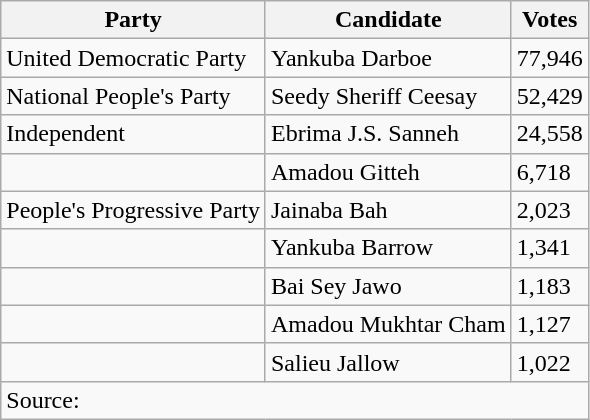<table class="wikitable">
<tr>
<th>Party</th>
<th>Candidate</th>
<th>Votes</th>
</tr>
<tr>
<td>United Democratic Party</td>
<td>Yankuba Darboe</td>
<td>77,946</td>
</tr>
<tr>
<td>National People's Party</td>
<td>Seedy Sheriff Ceesay</td>
<td>52,429</td>
</tr>
<tr>
<td>Independent</td>
<td>Ebrima J.S. Sanneh</td>
<td>24,558</td>
</tr>
<tr>
<td></td>
<td>Amadou Gitteh</td>
<td>6,718</td>
</tr>
<tr>
<td>People's Progressive Party</td>
<td>Jainaba Bah</td>
<td>2,023</td>
</tr>
<tr>
<td></td>
<td>Yankuba Barrow</td>
<td>1,341</td>
</tr>
<tr>
<td></td>
<td>Bai Sey Jawo</td>
<td>1,183</td>
</tr>
<tr>
<td></td>
<td>Amadou Mukhtar Cham</td>
<td>1,127</td>
</tr>
<tr>
<td></td>
<td>Salieu Jallow</td>
<td>1,022</td>
</tr>
<tr>
<td colspan="3">Source: </td>
</tr>
</table>
